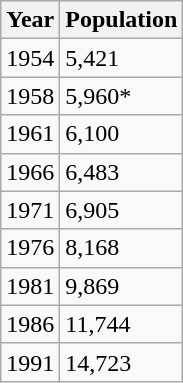<table class="wikitable">
<tr>
<th>Year</th>
<th>Population</th>
</tr>
<tr>
<td>1954</td>
<td>5,421</td>
</tr>
<tr>
<td>1958</td>
<td>5,960*</td>
</tr>
<tr>
<td>1961</td>
<td>6,100</td>
</tr>
<tr>
<td>1966</td>
<td>6,483</td>
</tr>
<tr>
<td>1971</td>
<td>6,905</td>
</tr>
<tr>
<td>1976</td>
<td>8,168</td>
</tr>
<tr>
<td>1981</td>
<td>9,869</td>
</tr>
<tr>
<td>1986</td>
<td>11,744</td>
</tr>
<tr>
<td>1991</td>
<td>14,723</td>
</tr>
</table>
